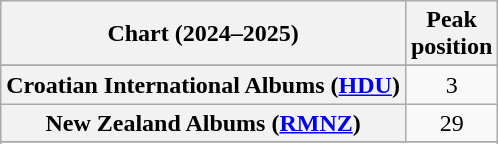<table class="wikitable sortable plainrowheaders" style="text-align:center">
<tr>
<th scope="col">Chart (2024–2025)</th>
<th scope="col">Peak<br>position</th>
</tr>
<tr>
</tr>
<tr>
</tr>
<tr>
<th scope="row">Croatian International Albums (<a href='#'>HDU</a>)</th>
<td>3</td>
</tr>
<tr>
<th scope="row">New Zealand Albums (<a href='#'>RMNZ</a>)</th>
<td>29</td>
</tr>
<tr>
</tr>
<tr>
</tr>
<tr>
</tr>
<tr>
</tr>
</table>
